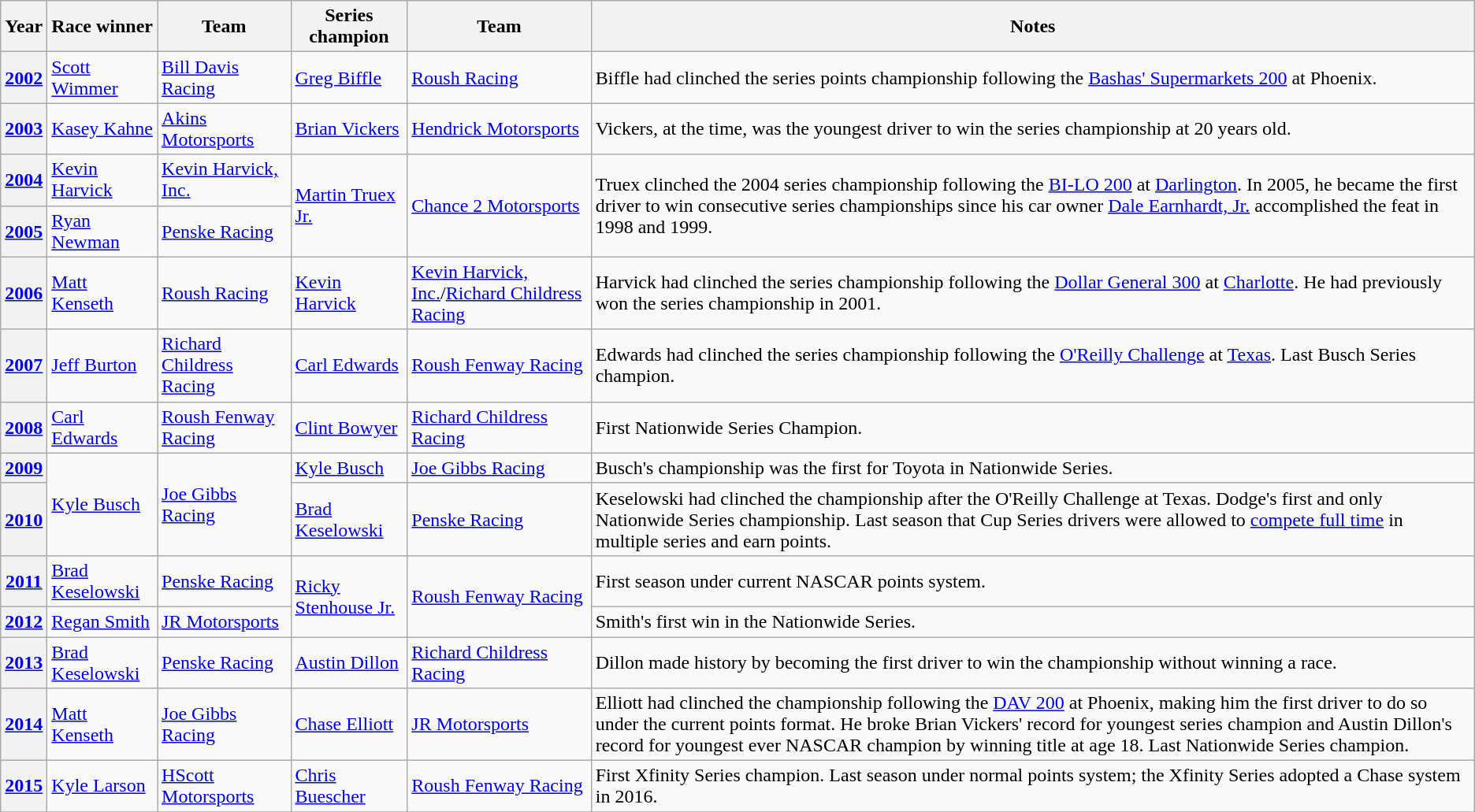<table class="wikitable">
<tr>
<th>Year</th>
<th>Race winner</th>
<th>Team</th>
<th>Series champion</th>
<th>Team</th>
<th>Notes</th>
</tr>
<tr>
<th><a href='#'>2002</a></th>
<td><a href='#'>Scott Wimmer</a></td>
<td><a href='#'>Bill Davis Racing</a></td>
<td><a href='#'>Greg Biffle</a></td>
<td><a href='#'>Roush Racing</a></td>
<td>Biffle had clinched the series points championship following the <a href='#'>Bashas' Supermarkets 200</a> at Phoenix.</td>
</tr>
<tr>
<th><a href='#'>2003</a></th>
<td><a href='#'>Kasey Kahne</a></td>
<td><a href='#'>Akins Motorsports</a></td>
<td><a href='#'>Brian Vickers</a></td>
<td><a href='#'>Hendrick Motorsports</a></td>
<td>Vickers, at the time, was the youngest driver to win the series championship at 20 years old.</td>
</tr>
<tr>
<th><a href='#'>2004</a></th>
<td><a href='#'>Kevin Harvick</a></td>
<td><a href='#'>Kevin Harvick, Inc.</a></td>
<td rowspan=2><a href='#'>Martin Truex Jr.</a></td>
<td rowspan=2><a href='#'>Chance 2 Motorsports</a></td>
<td rowspan=2>Truex clinched the 2004 series championship following the <a href='#'>BI-LO 200</a> at <a href='#'>Darlington</a>. In 2005, he became the first driver to win consecutive series championships since his car owner <a href='#'>Dale Earnhardt, Jr.</a> accomplished the feat in 1998 and 1999.</td>
</tr>
<tr>
<th><a href='#'>2005</a></th>
<td><a href='#'>Ryan Newman</a></td>
<td><a href='#'>Penske Racing</a></td>
</tr>
<tr>
<th><a href='#'>2006</a></th>
<td><a href='#'>Matt Kenseth</a></td>
<td><a href='#'>Roush Racing</a></td>
<td><a href='#'>Kevin Harvick</a></td>
<td><a href='#'>Kevin Harvick, Inc.</a>/<a href='#'>Richard Childress Racing</a></td>
<td>Harvick had clinched the series championship following the <a href='#'>Dollar General 300</a> at <a href='#'>Charlotte</a>. He had previously won the series championship in 2001.</td>
</tr>
<tr>
<th><a href='#'>2007</a></th>
<td><a href='#'>Jeff Burton</a></td>
<td><a href='#'>Richard Childress Racing</a></td>
<td><a href='#'>Carl Edwards</a></td>
<td><a href='#'>Roush Fenway Racing</a></td>
<td>Edwards had clinched the series championship following the <a href='#'>O'Reilly Challenge</a> at <a href='#'>Texas</a>. Last Busch Series champion.</td>
</tr>
<tr>
<th><a href='#'>2008</a></th>
<td><a href='#'>Carl Edwards</a></td>
<td><a href='#'>Roush Fenway Racing</a></td>
<td><a href='#'>Clint Bowyer</a></td>
<td><a href='#'>Richard Childress Racing</a></td>
<td>First Nationwide Series Champion.</td>
</tr>
<tr>
<th><a href='#'>2009</a></th>
<td rowspan=2><a href='#'>Kyle Busch</a></td>
<td rowspan=2><a href='#'>Joe Gibbs Racing</a></td>
<td><a href='#'>Kyle Busch</a></td>
<td><a href='#'>Joe Gibbs Racing</a></td>
<td>Busch's championship was the first for Toyota in Nationwide Series.</td>
</tr>
<tr>
<th><a href='#'>2010</a></th>
<td><a href='#'>Brad Keselowski</a></td>
<td><a href='#'>Penske Racing</a></td>
<td>Keselowski had clinched the championship after the O'Reilly Challenge at Texas. Dodge's first and only Nationwide Series championship. Last season that Cup Series drivers were allowed to <a href='#'>compete full time</a> in multiple series and earn points.</td>
</tr>
<tr>
<th><a href='#'>2011</a></th>
<td><a href='#'>Brad Keselowski</a></td>
<td><a href='#'>Penske Racing</a></td>
<td rowspan=2><a href='#'>Ricky Stenhouse Jr.</a></td>
<td rowspan=2><a href='#'>Roush Fenway Racing</a></td>
<td>First season under current NASCAR points system.</td>
</tr>
<tr>
<th><a href='#'>2012</a></th>
<td><a href='#'>Regan Smith</a></td>
<td><a href='#'>JR Motorsports</a></td>
<td>Smith's first win in the Nationwide Series.</td>
</tr>
<tr>
<th><a href='#'>2013</a></th>
<td><a href='#'>Brad Keselowski</a></td>
<td><a href='#'>Penske Racing</a></td>
<td><a href='#'>Austin Dillon</a></td>
<td><a href='#'>Richard Childress Racing</a></td>
<td>Dillon made history by becoming the first driver to win the championship without winning a race.</td>
</tr>
<tr>
<th><a href='#'>2014</a></th>
<td><a href='#'>Matt Kenseth</a></td>
<td><a href='#'>Joe Gibbs Racing</a></td>
<td><a href='#'>Chase Elliott</a></td>
<td><a href='#'>JR Motorsports</a></td>
<td>Elliott had clinched the championship following the <a href='#'>DAV 200</a> at Phoenix, making him the first driver to do so under the current points format. He broke Brian Vickers' record for youngest series champion and Austin Dillon's record for youngest ever NASCAR champion by winning title at age 18. Last Nationwide Series champion.</td>
</tr>
<tr>
<th><a href='#'>2015</a></th>
<td><a href='#'>Kyle Larson</a></td>
<td><a href='#'>HScott Motorsports</a></td>
<td><a href='#'>Chris Buescher</a></td>
<td><a href='#'>Roush Fenway Racing</a></td>
<td>First Xfinity Series champion. Last season under normal points system; the Xfinity Series adopted a Chase system in 2016.</td>
</tr>
<tr>
</tr>
</table>
